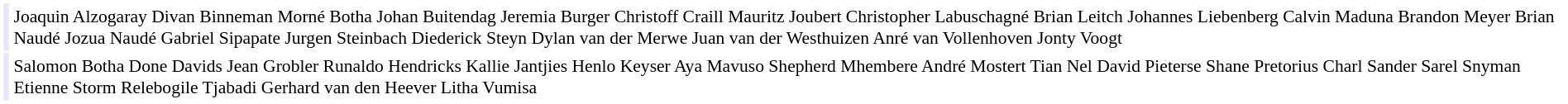<table cellpadding="2" style="border: 1px solid white; font-size:90%;">
<tr>
<td colspan="2" align="right" bgcolor="lavender"></td>
<td align="left">Joaquin Alzogaray Divan Binneman Morné Botha Johan Buitendag Jeremia Burger Christoff Craill Mauritz Joubert Christopher Labuschagné Brian Leitch Johannes Liebenberg Calvin Maduna Brandon Meyer Brian Naudé Jozua Naudé Gabriel Sipapate Jurgen Steinbach Diederick Steyn Dylan van der Merwe Juan van der Westhuizen Anré van Vollenhoven Jonty Voogt</td>
</tr>
<tr>
<td colspan="2" align="right" bgcolor="lavender"></td>
<td align="left">Salomon Botha Done Davids Jean Grobler Runaldo Hendricks Kallie Jantjies Henlo Keyser Aya Mavuso Shepherd Mhembere André Mostert Tian Nel David Pieterse Shane Pretorius Charl Sander Sarel Snyman Etienne Storm Relebogile Tjabadi Gerhard van den Heever Litha Vumisa</td>
</tr>
</table>
